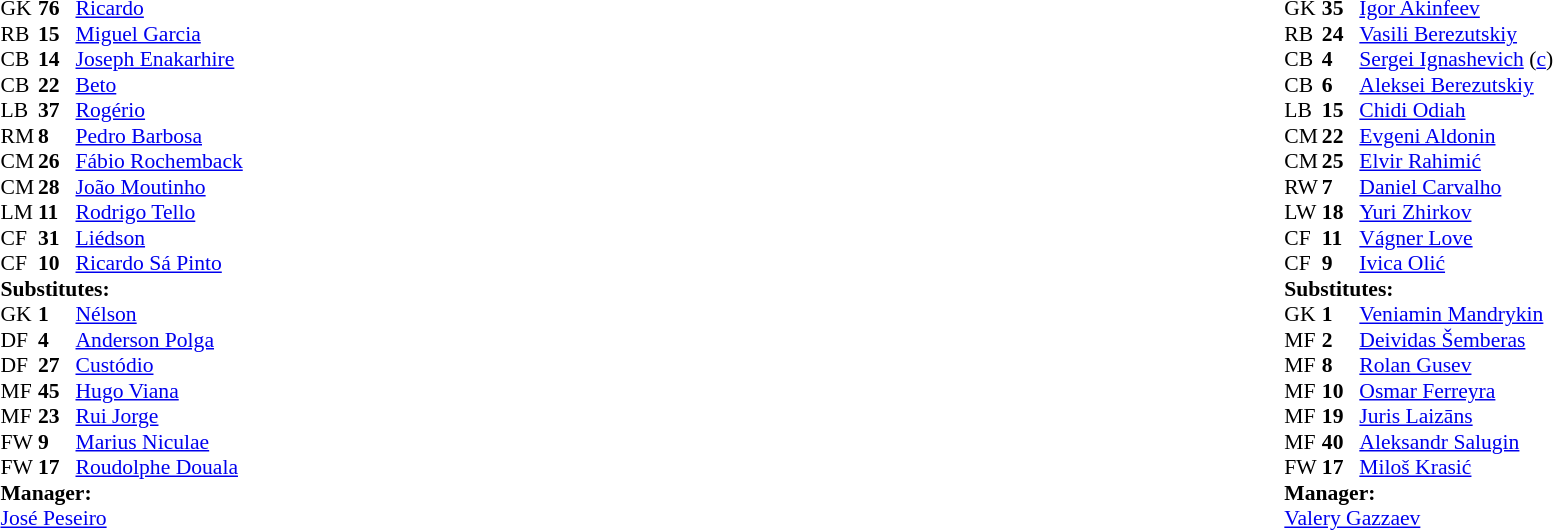<table width="100%">
<tr>
<td valign="top" width="50%"><br><table style="font-size:90%" cellspacing="0" cellpadding="0">
<tr>
<td colspan=4></td>
</tr>
<tr>
<th width=25></th>
<th width=25></th>
</tr>
<tr>
<td>GK</td>
<td><strong>76</strong></td>
<td> <a href='#'>Ricardo</a></td>
</tr>
<tr>
<td>RB</td>
<td><strong>15</strong></td>
<td> <a href='#'>Miguel Garcia</a></td>
</tr>
<tr>
<td>CB</td>
<td><strong>14</strong></td>
<td> <a href='#'>Joseph Enakarhire</a></td>
</tr>
<tr>
<td>CB</td>
<td><strong>22</strong></td>
<td> <a href='#'>Beto</a></td>
</tr>
<tr>
<td>LB</td>
<td><strong>37</strong></td>
<td> <a href='#'>Rogério</a></td>
<td></td>
<td></td>
</tr>
<tr>
<td>RM</td>
<td><strong>8</strong></td>
<td> <a href='#'>Pedro Barbosa</a></td>
<td></td>
</tr>
<tr>
<td>CM</td>
<td><strong>26</strong></td>
<td> <a href='#'>Fábio Rochemback</a></td>
</tr>
<tr>
<td>CM</td>
<td><strong>28</strong></td>
<td> <a href='#'>João Moutinho</a></td>
<td></td>
<td></td>
</tr>
<tr>
<td>LM</td>
<td><strong>11</strong></td>
<td> <a href='#'>Rodrigo Tello</a></td>
</tr>
<tr>
<td>CF</td>
<td><strong>31</strong></td>
<td> <a href='#'>Liédson</a></td>
</tr>
<tr>
<td>CF</td>
<td><strong>10</strong></td>
<td> <a href='#'>Ricardo Sá Pinto</a></td>
<td></td>
<td></td>
</tr>
<tr>
<td colspan=3><strong>Substitutes:</strong></td>
</tr>
<tr>
<td>GK</td>
<td><strong>1</strong></td>
<td> <a href='#'>Nélson</a></td>
</tr>
<tr>
<td>DF</td>
<td><strong>4</strong></td>
<td> <a href='#'>Anderson Polga</a></td>
</tr>
<tr>
<td>DF</td>
<td><strong>27</strong></td>
<td> <a href='#'>Custódio</a></td>
</tr>
<tr>
<td>MF</td>
<td><strong>45</strong></td>
<td> <a href='#'>Hugo Viana</a></td>
<td></td>
<td></td>
</tr>
<tr>
<td>MF</td>
<td><strong>23</strong></td>
<td> <a href='#'>Rui Jorge</a></td>
</tr>
<tr>
<td>FW</td>
<td><strong>9</strong></td>
<td> <a href='#'>Marius Niculae</a></td>
<td></td>
<td></td>
</tr>
<tr>
<td>FW</td>
<td><strong>17</strong></td>
<td> <a href='#'>Roudolphe Douala</a></td>
<td></td>
<td></td>
</tr>
<tr>
<td colspan=3><strong>Manager:</strong></td>
</tr>
<tr>
<td colspan=4> <a href='#'>José Peseiro</a></td>
</tr>
</table>
</td>
<td valign="top"></td>
<td valign="top" width="50%"><br><table style="font-size:90%" cellspacing="0" cellpadding="0" align=center>
<tr>
<td colspan=4></td>
</tr>
<tr>
<th width=25></th>
<th width=25></th>
</tr>
<tr>
<td>GK</td>
<td><strong>35</strong></td>
<td> <a href='#'>Igor Akinfeev</a></td>
</tr>
<tr>
<td>RB</td>
<td><strong>24</strong></td>
<td> <a href='#'>Vasili Berezutskiy</a></td>
</tr>
<tr>
<td>CB</td>
<td><strong>4</strong></td>
<td> <a href='#'>Sergei Ignashevich</a> (<a href='#'>c</a>)</td>
</tr>
<tr>
<td>CB</td>
<td><strong>6</strong></td>
<td> <a href='#'>Aleksei Berezutskiy</a></td>
</tr>
<tr>
<td>LB</td>
<td><strong>15</strong></td>
<td> <a href='#'>Chidi Odiah</a></td>
</tr>
<tr>
<td>CM</td>
<td><strong>22</strong></td>
<td> <a href='#'>Evgeni Aldonin</a></td>
<td></td>
</tr>
<tr>
<td>CM</td>
<td><strong>25</strong></td>
<td> <a href='#'>Elvir Rahimić</a></td>
</tr>
<tr>
<td>RW</td>
<td><strong>7</strong></td>
<td> <a href='#'>Daniel Carvalho</a></td>
<td></td>
</tr>
<tr>
<td>LW</td>
<td><strong>18</strong></td>
<td> <a href='#'>Yuri Zhirkov</a></td>
</tr>
<tr>
<td>CF</td>
<td><strong>11</strong></td>
<td> <a href='#'>Vágner Love</a></td>
</tr>
<tr>
<td>CF</td>
<td><strong>9</strong></td>
<td> <a href='#'>Ivica Olić</a></td>
<td></td>
</tr>
<tr>
<td colspan=3><strong>Substitutes:</strong></td>
</tr>
<tr>
<td>GK</td>
<td><strong>1</strong></td>
<td> <a href='#'>Veniamin Mandrykin</a></td>
</tr>
<tr>
<td>MF</td>
<td><strong>2</strong></td>
<td> <a href='#'>Deividas Šemberas</a></td>
<td></td>
</tr>
<tr>
<td>MF</td>
<td><strong>8</strong></td>
<td> <a href='#'>Rolan Gusev</a></td>
<td></td>
</tr>
<tr>
<td>MF</td>
<td><strong>10</strong></td>
<td> <a href='#'>Osmar Ferreyra</a></td>
</tr>
<tr>
<td>MF</td>
<td><strong>19</strong></td>
<td> <a href='#'>Juris Laizāns</a></td>
</tr>
<tr>
<td>MF</td>
<td><strong>40</strong></td>
<td> <a href='#'>Aleksandr Salugin</a></td>
</tr>
<tr>
<td>FW</td>
<td><strong>17</strong></td>
<td> <a href='#'>Miloš Krasić</a></td>
<td></td>
</tr>
<tr>
<td colspan=3><strong>Manager:</strong></td>
</tr>
<tr>
<td colspan=4> <a href='#'>Valery Gazzaev</a></td>
</tr>
</table>
</td>
</tr>
</table>
